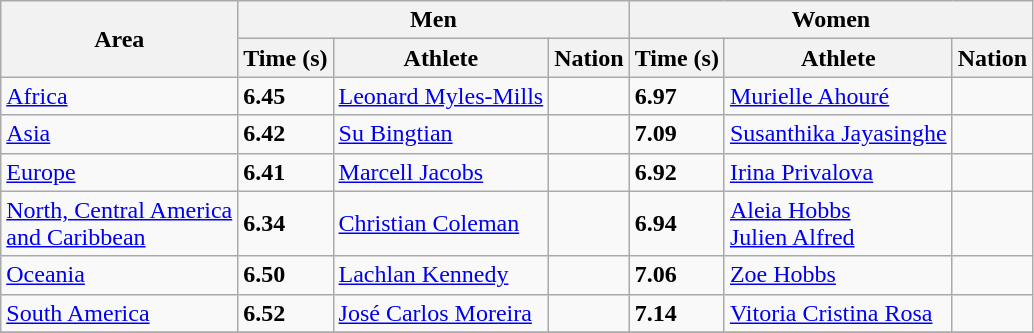<table class="wikitable">
<tr>
<th rowspan=2>Area</th>
<th colspan=3>Men</th>
<th colspan=3>Women</th>
</tr>
<tr>
<th>Time (s)</th>
<th>Athlete</th>
<th>Nation</th>
<th>Time (s)</th>
<th>Athlete</th>
<th>Nation</th>
</tr>
<tr>
<td><a href='#'>Africa</a></td>
<td><strong>6.45</strong> </td>
<td><a href='#'>Leonard Myles-Mills</a></td>
<td></td>
<td><strong>6.97</strong></td>
<td><a href='#'>Murielle Ahouré</a></td>
<td></td>
</tr>
<tr>
<td><a href='#'>Asia</a></td>
<td><strong>6.42</strong></td>
<td><a href='#'>Su Bingtian</a></td>
<td></td>
<td><strong>7.09</strong></td>
<td><a href='#'>Susanthika Jayasinghe</a></td>
<td></td>
</tr>
<tr>
<td><a href='#'>Europe</a></td>
<td><strong>6.41</strong></td>
<td><a href='#'>Marcell Jacobs</a></td>
<td></td>
<td><strong>6.92</strong></td>
<td><a href='#'>Irina Privalova</a></td>
<td></td>
</tr>
<tr>
<td><a href='#'>North, Central America<br> and Caribbean</a></td>
<td><strong>6.34</strong> </td>
<td><a href='#'>Christian Coleman</a></td>
<td></td>
<td><strong>6.94</strong> </td>
<td><a href='#'>Aleia Hobbs</a><br><a href='#'>Julien Alfred</a></td>
<td><br></td>
</tr>
<tr>
<td><a href='#'>Oceania</a></td>
<td><strong>6.50</strong></td>
<td><a href='#'>Lachlan Kennedy</a></td>
<td></td>
<td><strong>7.06</strong></td>
<td><a href='#'>Zoe Hobbs</a></td>
<td></td>
</tr>
<tr>
<td><a href='#'>South America</a></td>
<td><strong>6.52</strong></td>
<td><a href='#'>José Carlos Moreira</a></td>
<td></td>
<td><strong>7.14</strong></td>
<td><a href='#'>Vitoria Cristina Rosa</a></td>
<td></td>
</tr>
<tr>
</tr>
</table>
